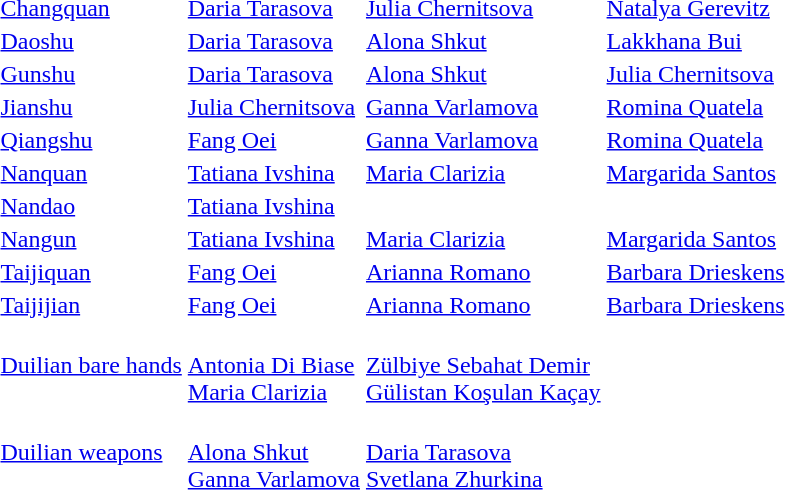<table>
<tr>
<td><a href='#'>Changquan</a></td>
<td> <a href='#'>Daria Tarasova</a></td>
<td> <a href='#'>Julia Chernitsova</a></td>
<td> <a href='#'>Natalya Gerevitz</a></td>
</tr>
<tr>
<td><a href='#'>Daoshu</a></td>
<td> <a href='#'>Daria Tarasova</a></td>
<td> <a href='#'>Alona Shkut</a></td>
<td> <a href='#'>Lakkhana Bui</a></td>
</tr>
<tr>
<td><a href='#'>Gunshu</a></td>
<td> <a href='#'>Daria Tarasova</a></td>
<td> <a href='#'>Alona Shkut</a></td>
<td> <a href='#'>Julia Chernitsova</a></td>
</tr>
<tr>
<td><a href='#'>Jianshu</a></td>
<td> <a href='#'>Julia Chernitsova</a></td>
<td> <a href='#'>Ganna Varlamova</a></td>
<td> <a href='#'>Romina Quatela</a></td>
</tr>
<tr>
<td><a href='#'>Qiangshu</a></td>
<td> <a href='#'>Fang Oei</a></td>
<td> <a href='#'>Ganna Varlamova</a></td>
<td> <a href='#'>Romina Quatela</a></td>
</tr>
<tr>
<td><a href='#'>Nanquan</a></td>
<td> <a href='#'>Tatiana Ivshina</a></td>
<td> <a href='#'>Maria Clarizia</a></td>
<td> <a href='#'>Margarida Santos</a></td>
</tr>
<tr>
<td><a href='#'>Nandao</a></td>
<td> <a href='#'>Tatiana Ivshina</a></td>
<td></td>
<td></td>
</tr>
<tr>
<td><a href='#'>Nangun</a></td>
<td> <a href='#'>Tatiana Ivshina</a></td>
<td> <a href='#'>Maria Clarizia</a></td>
<td> <a href='#'>Margarida Santos</a></td>
</tr>
<tr>
<td><a href='#'>Taijiquan</a></td>
<td> <a href='#'>Fang Oei</a></td>
<td> <a href='#'>Arianna Romano</a></td>
<td> <a href='#'>Barbara Drieskens</a></td>
</tr>
<tr>
<td><a href='#'>Taijijian</a></td>
<td> <a href='#'>Fang Oei</a></td>
<td> <a href='#'>Arianna Romano</a></td>
<td> <a href='#'>Barbara Drieskens</a></td>
</tr>
<tr>
<td><a href='#'>Duilian bare hands</a></td>
<td valign="top"> <br><a href='#'>Antonia Di Biase</a> <br><a href='#'>Maria Clarizia</a></td>
<td valign="top"> <br><a href='#'>Zülbiye Sebahat Demir</a> <br><a href='#'>Gülistan Koşulan Kaçay</a></td>
</tr>
<tr>
<td><a href='#'>Duilian weapons</a></td>
<td valign="top"> <br><a href='#'>Alona Shkut</a> <br><a href='#'>Ganna Varlamova</a></td>
<td valign="top"> <br><a href='#'>Daria Tarasova</a> <br><a href='#'>Svetlana Zhurkina</a></td>
<td></td>
</tr>
</table>
